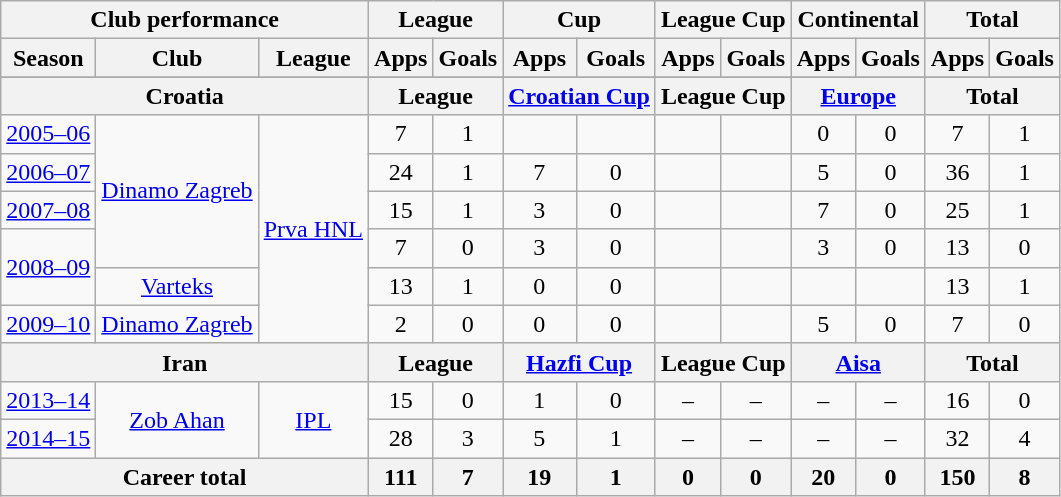<table class="wikitable" style="text-align:center">
<tr>
<th colspan=3>Club performance</th>
<th colspan=2>League</th>
<th colspan=2>Cup</th>
<th colspan=2>League Cup</th>
<th colspan=2>Continental</th>
<th colspan=2>Total</th>
</tr>
<tr>
<th>Season</th>
<th>Club</th>
<th>League</th>
<th>Apps</th>
<th>Goals</th>
<th>Apps</th>
<th>Goals</th>
<th>Apps</th>
<th>Goals</th>
<th>Apps</th>
<th>Goals</th>
<th>Apps</th>
<th>Goals</th>
</tr>
<tr>
</tr>
<tr>
<th colspan=3>Croatia</th>
<th colspan=2>League</th>
<th colspan=2><a href='#'>Croatian Cup</a></th>
<th colspan=2>League Cup</th>
<th colspan=2><a href='#'>Europe</a></th>
<th colspan=2>Total</th>
</tr>
<tr>
<td><a href='#'>2005–06</a></td>
<td rowspan="4"><a href='#'>Dinamo Zagreb</a></td>
<td rowspan="6"><a href='#'>Prva HNL</a></td>
<td>7</td>
<td>1</td>
<td></td>
<td></td>
<td></td>
<td></td>
<td>0</td>
<td>0</td>
<td>7</td>
<td>1</td>
</tr>
<tr>
<td><a href='#'>2006–07</a></td>
<td>24</td>
<td>1</td>
<td>7</td>
<td>0</td>
<td></td>
<td></td>
<td>5</td>
<td>0</td>
<td>36</td>
<td>1</td>
</tr>
<tr>
<td><a href='#'>2007–08</a></td>
<td>15</td>
<td>1</td>
<td>3</td>
<td>0</td>
<td></td>
<td></td>
<td>7</td>
<td>0</td>
<td>25</td>
<td>1</td>
</tr>
<tr>
<td rowspan="2"><a href='#'>2008–09</a></td>
<td>7</td>
<td>0</td>
<td>3</td>
<td>0</td>
<td></td>
<td></td>
<td>3</td>
<td>0</td>
<td>13</td>
<td>0</td>
</tr>
<tr>
<td><a href='#'>Varteks</a></td>
<td>13</td>
<td>1</td>
<td>0</td>
<td>0</td>
<td></td>
<td></td>
<td></td>
<td></td>
<td>13</td>
<td>1</td>
</tr>
<tr>
<td><a href='#'>2009–10</a></td>
<td><a href='#'>Dinamo Zagreb</a></td>
<td>2</td>
<td>0</td>
<td>0</td>
<td>0</td>
<td></td>
<td></td>
<td>5</td>
<td>0</td>
<td>7</td>
<td>0</td>
</tr>
<tr>
<th colspan=3>Iran</th>
<th colspan=2>League</th>
<th colspan=2><a href='#'>Hazfi Cup</a></th>
<th colspan=2>League Cup</th>
<th colspan=2><a href='#'>Aisa</a></th>
<th colspan=2>Total</th>
</tr>
<tr>
<td><a href='#'>2013–14</a></td>
<td rowspan="2"><a href='#'>Zob Ahan</a></td>
<td rowspan="2"><a href='#'>IPL</a></td>
<td>15</td>
<td>0</td>
<td>1</td>
<td>0</td>
<td>–</td>
<td>–</td>
<td>–</td>
<td>–</td>
<td>16</td>
<td>0</td>
</tr>
<tr>
<td><a href='#'>2014–15</a></td>
<td>28</td>
<td>3</td>
<td>5</td>
<td>1</td>
<td>–</td>
<td>–</td>
<td>–</td>
<td>–</td>
<td>32</td>
<td>4</td>
</tr>
<tr>
<th colspan=3>Career total</th>
<th>111</th>
<th>7</th>
<th>19</th>
<th>1</th>
<th>0</th>
<th>0</th>
<th>20</th>
<th>0</th>
<th>150</th>
<th>8</th>
</tr>
</table>
